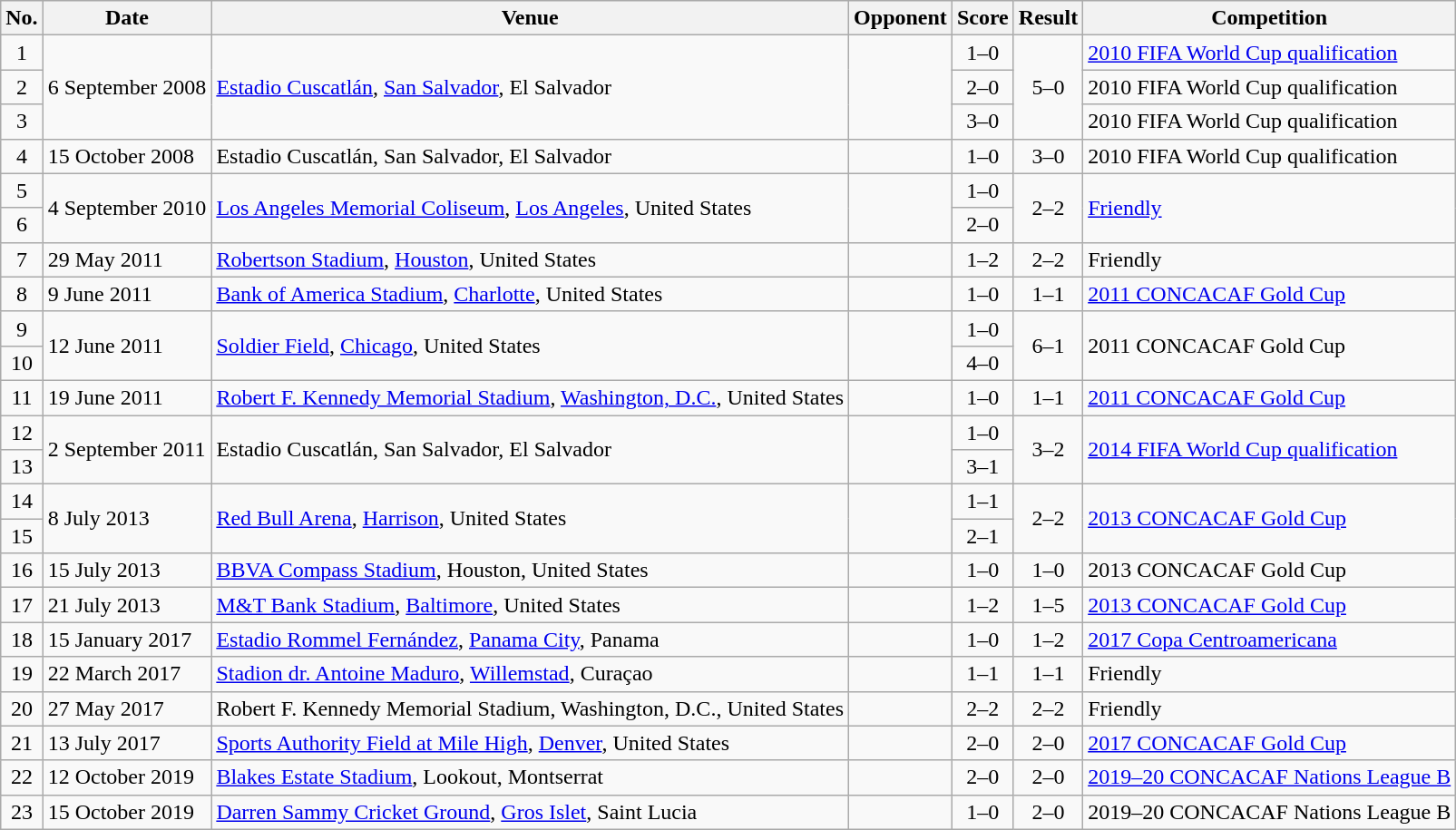<table class="wikitable sortable">
<tr>
<th scope="col">No.</th>
<th scope="col">Date</th>
<th scope="col">Venue</th>
<th scope="col">Opponent</th>
<th scope="col">Score</th>
<th scope="col">Result</th>
<th scope="col">Competition</th>
</tr>
<tr>
<td style="text-align:center">1</td>
<td rowspan="3">6 September 2008</td>
<td rowspan="3"><a href='#'>Estadio Cuscatlán</a>, <a href='#'>San Salvador</a>, El Salvador</td>
<td rowspan="3"></td>
<td style="text-align:center">1–0</td>
<td rowspan="3" style="text-align:center">5–0</td>
<td><a href='#'>2010 FIFA World Cup qualification</a></td>
</tr>
<tr>
<td style="text-align:center">2</td>
<td style="text-align:center">2–0</td>
<td>2010 FIFA World Cup qualification</td>
</tr>
<tr>
<td style="text-align:center">3</td>
<td style="text-align:center">3–0</td>
<td>2010 FIFA World Cup qualification</td>
</tr>
<tr>
<td style="text-align:center">4</td>
<td>15 October 2008</td>
<td>Estadio Cuscatlán, San Salvador, El Salvador</td>
<td></td>
<td style="text-align:center">1–0</td>
<td style="text-align:center">3–0</td>
<td>2010 FIFA World Cup qualification</td>
</tr>
<tr>
<td style="text-align:center">5</td>
<td rowspan="2">4 September 2010</td>
<td rowspan="2"><a href='#'>Los Angeles Memorial Coliseum</a>, <a href='#'>Los Angeles</a>, United States</td>
<td rowspan="2"></td>
<td style="text-align:center">1–0</td>
<td rowspan="2" style="text-align:center">2–2</td>
<td rowspan="2"><a href='#'>Friendly</a></td>
</tr>
<tr>
<td style="text-align:center">6</td>
<td style="text-align:center">2–0</td>
</tr>
<tr>
<td style="text-align:center">7</td>
<td>29 May 2011</td>
<td><a href='#'>Robertson Stadium</a>, <a href='#'>Houston</a>, United States</td>
<td></td>
<td style="text-align:center">1–2</td>
<td style="text-align:center">2–2</td>
<td>Friendly</td>
</tr>
<tr>
<td style="text-align:center">8</td>
<td>9 June 2011</td>
<td><a href='#'>Bank of America Stadium</a>, <a href='#'>Charlotte</a>, United States</td>
<td></td>
<td style="text-align:center">1–0</td>
<td style="text-align:center">1–1</td>
<td><a href='#'>2011 CONCACAF Gold Cup</a></td>
</tr>
<tr>
<td style="text-align:center">9</td>
<td rowspan="2">12 June 2011</td>
<td rowspan="2"><a href='#'>Soldier Field</a>, <a href='#'>Chicago</a>, United States</td>
<td rowspan="2"></td>
<td style="text-align:center">1–0</td>
<td rowspan="2" style="text-align:center">6–1</td>
<td rowspan="2">2011 CONCACAF Gold Cup</td>
</tr>
<tr>
<td style="text-align:center">10</td>
<td style="text-align:center">4–0</td>
</tr>
<tr>
<td style="text-align:center">11</td>
<td>19 June 2011</td>
<td><a href='#'>Robert F. Kennedy Memorial Stadium</a>, <a href='#'>Washington, D.C.</a>, United States</td>
<td></td>
<td style="text-align:center">1–0</td>
<td style="text-align:center">1–1</td>
<td><a href='#'>2011 CONCACAF Gold Cup</a></td>
</tr>
<tr>
<td style="text-align:center">12</td>
<td rowspan="2">2 September 2011</td>
<td rowspan="2">Estadio Cuscatlán, San Salvador, El Salvador</td>
<td rowspan="2"></td>
<td style="text-align:center">1–0</td>
<td rowspan="2" style="text-align:center">3–2</td>
<td rowspan="2"><a href='#'>2014 FIFA World Cup qualification</a></td>
</tr>
<tr>
<td style="text-align:center">13</td>
<td style="text-align:center">3–1</td>
</tr>
<tr>
<td style="text-align:center">14</td>
<td rowspan="2">8 July 2013</td>
<td rowspan="2"><a href='#'>Red Bull Arena</a>, <a href='#'>Harrison</a>, United States</td>
<td rowspan="2"></td>
<td style="text-align:center">1–1</td>
<td rowspan="2" style="text-align:center">2–2</td>
<td rowspan="2"><a href='#'>2013 CONCACAF Gold Cup</a></td>
</tr>
<tr>
<td style="text-align:center">15</td>
<td style="text-align:center">2–1</td>
</tr>
<tr>
<td style="text-align:center">16</td>
<td>15 July 2013</td>
<td><a href='#'>BBVA Compass Stadium</a>, Houston, United States</td>
<td></td>
<td style="text-align:center">1–0</td>
<td style="text-align:center">1–0</td>
<td>2013 CONCACAF Gold Cup</td>
</tr>
<tr>
<td style="text-align:center">17</td>
<td>21 July 2013</td>
<td><a href='#'>M&T Bank Stadium</a>, <a href='#'>Baltimore</a>, United States</td>
<td></td>
<td style="text-align:center">1–2</td>
<td style="text-align:center">1–5</td>
<td><a href='#'>2013 CONCACAF Gold Cup</a></td>
</tr>
<tr>
<td style="text-align:center">18</td>
<td>15 January 2017</td>
<td><a href='#'>Estadio Rommel Fernández</a>, <a href='#'>Panama City</a>, Panama</td>
<td></td>
<td style="text-align:center">1–0</td>
<td style="text-align:center">1–2</td>
<td><a href='#'>2017 Copa Centroamericana</a></td>
</tr>
<tr>
<td style="text-align:center">19</td>
<td>22 March 2017</td>
<td><a href='#'>Stadion dr. Antoine Maduro</a>, <a href='#'>Willemstad</a>, Curaçao</td>
<td></td>
<td style="text-align:center">1–1</td>
<td style="text-align:center">1–1</td>
<td>Friendly</td>
</tr>
<tr>
<td style="text-align:center">20</td>
<td>27 May 2017</td>
<td>Robert F. Kennedy Memorial Stadium, Washington, D.C., United States</td>
<td></td>
<td style="text-align:center">2–2</td>
<td style="text-align:center">2–2</td>
<td>Friendly</td>
</tr>
<tr>
<td style="text-align:center">21</td>
<td>13 July 2017</td>
<td><a href='#'>Sports Authority Field at Mile High</a>, <a href='#'>Denver</a>, United States</td>
<td></td>
<td style="text-align:center">2–0</td>
<td style="text-align:center">2–0</td>
<td><a href='#'>2017 CONCACAF Gold Cup</a></td>
</tr>
<tr>
<td style="text-align:center">22</td>
<td>12 October 2019</td>
<td><a href='#'>Blakes Estate Stadium</a>, Lookout, Montserrat</td>
<td></td>
<td style="text-align:center">2–0</td>
<td style="text-align:center">2–0</td>
<td><a href='#'>2019–20 CONCACAF Nations League B</a></td>
</tr>
<tr>
<td style="text-align:center">23</td>
<td>15 October 2019</td>
<td><a href='#'>Darren Sammy Cricket Ground</a>, <a href='#'>Gros Islet</a>, Saint Lucia</td>
<td></td>
<td style="text-align:center">1–0</td>
<td style="text-align:center">2–0</td>
<td>2019–20 CONCACAF Nations League B</td>
</tr>
</table>
